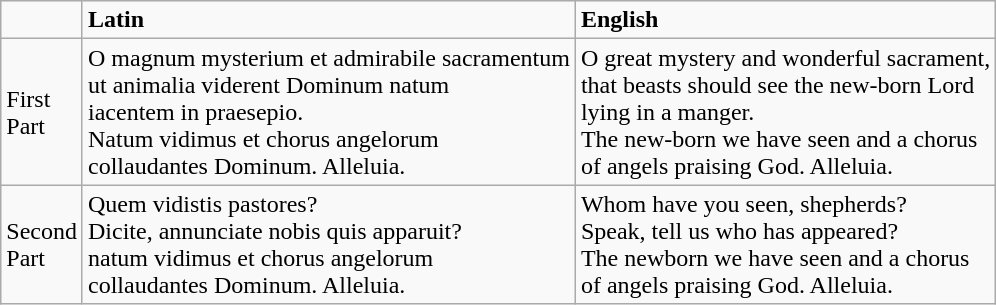<table class="wikitable">
<tr>
<td></td>
<td><strong>Latin</strong></td>
<td><strong>English</strong></td>
</tr>
<tr>
<td>First<br>Part</td>
<td>O magnum  mysterium et admirabile sacramentum<br>ut animalia viderent Dominum natum<br>iacentem in  praesepio.<br>Natum  vidimus et chorus angelorum<br>collaudantes  Dominum. Alleluia.</td>
<td>O great  mystery and wonderful sacrament,<br>that beasts should see the new-born Lord<br>lying in a  manger.<br>The new-born  we have seen and a chorus<br>of angels  praising God. Alleluia.</td>
</tr>
<tr>
<td>Second<br>Part</td>
<td>Quem vidistis pastores?<br>Dicite, annunciate nobis quis apparuit?<br>natum vidimus et chorus angelorum<br>collaudantes Dominum. Alleluia.</td>
<td>Whom have  you seen, shepherds?<br>Speak, tell us who has appeared?<br>The newborn  we have seen and a chorus<br>of angels  praising God. Alleluia.</td>
</tr>
</table>
